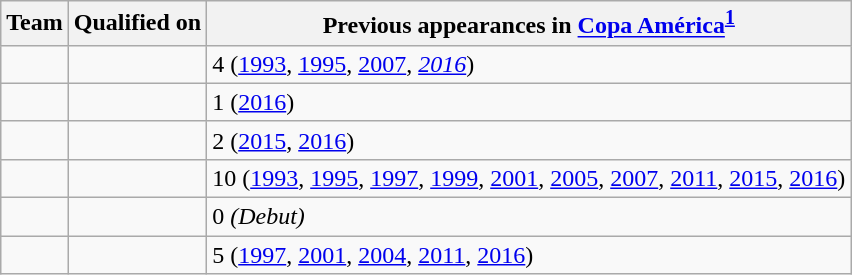<table class="wikitable sortable">
<tr>
<th>Team</th>
<th>Qualified on</th>
<th data-sort-type="number">Previous appearances in <a href='#'>Copa América</a><sup><strong><a href='#'>1</a></strong></sup></th>
</tr>
<tr>
<td></td>
<td></td>
<td>4 (<a href='#'>1993</a>, <a href='#'>1995</a>, <a href='#'>2007</a>, <em><a href='#'>2016</a></em>)</td>
</tr>
<tr>
<td></td>
<td></td>
<td>1 (<a href='#'>2016</a>)</td>
</tr>
<tr>
<td></td>
<td></td>
<td>2 (<a href='#'>2015</a>, <a href='#'>2016</a>)</td>
</tr>
<tr>
<td></td>
<td></td>
<td>10 (<a href='#'>1993</a>, <a href='#'>1995</a>, <a href='#'>1997</a>, <a href='#'>1999</a>, <a href='#'>2001</a>, <a href='#'>2005</a>, <a href='#'>2007</a>, <a href='#'>2011</a>, <a href='#'>2015</a>, <a href='#'>2016</a>)</td>
</tr>
<tr>
<td></td>
<td></td>
<td>0 <em>(Debut)</em></td>
</tr>
<tr>
<td></td>
<td></td>
<td>5 (<a href='#'>1997</a>, <a href='#'>2001</a>, <a href='#'>2004</a>, <a href='#'>2011</a>, <a href='#'>2016</a>)</td>
</tr>
</table>
